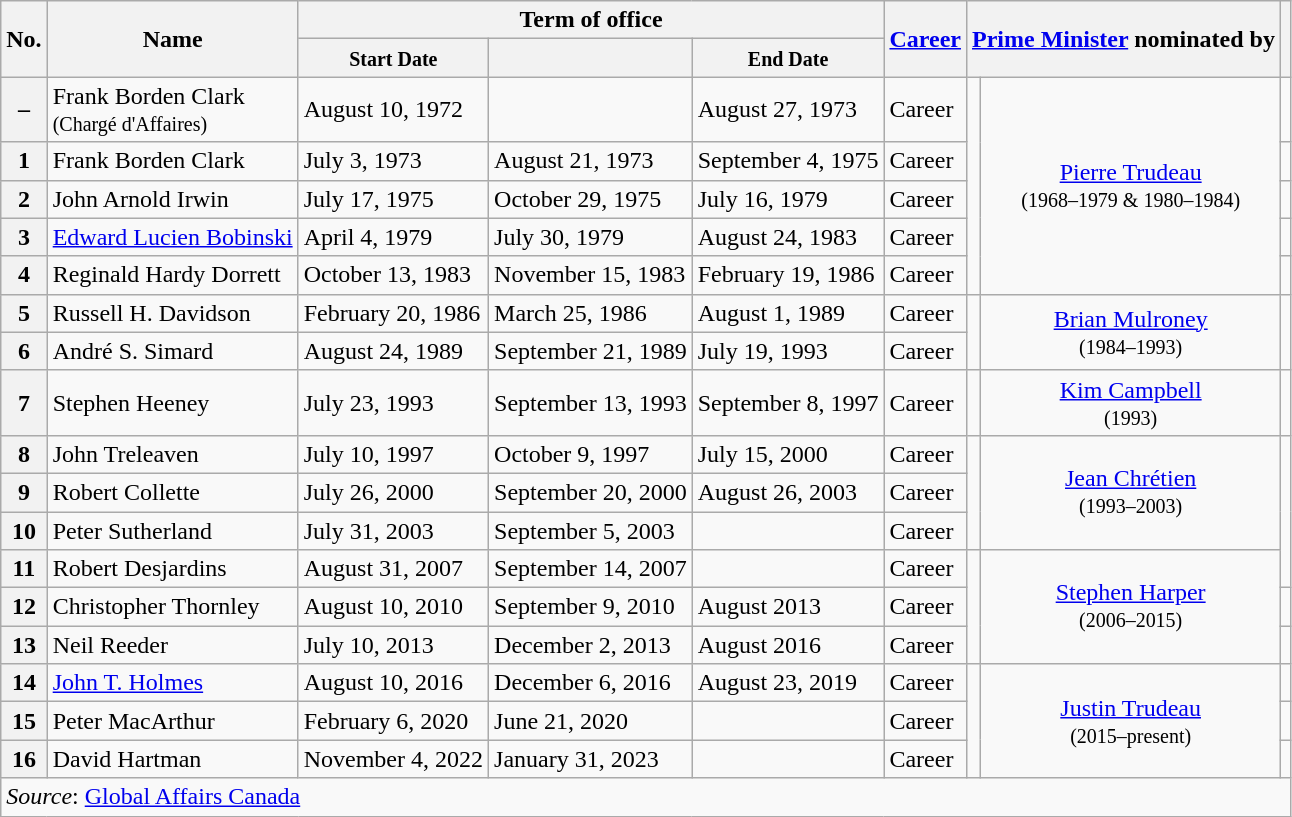<table class="wikitable">
<tr>
<th rowspan="2">No.</th>
<th rowspan="2">Name</th>
<th colspan="3">Term of office</th>
<th rowspan="2"><a href='#'>Career</a></th>
<th rowspan="2"; colspan="2"><a href='#'>Prime Minister</a> nominated by</th>
<th rowspan="2"></th>
</tr>
<tr>
<th><small>Start Date</small></th>
<th><small><a href='#'></a></small></th>
<th><small>End Date</small></th>
</tr>
<tr>
<th>–</th>
<td>Frank Borden Clark<br><small>(Chargé d'Affaires)</small></td>
<td>August 10, 1972</td>
<td></td>
<td>August 27, 1973</td>
<td>Career</td>
<td rowspan="5"></td>
<td rowspan="5"style=text-align:center><a href='#'>Pierre Trudeau</a><br><small>(1968–1979 & 1980–1984)</small></td>
<td></td>
</tr>
<tr>
<th>1</th>
<td>Frank Borden Clark</td>
<td>July 3, 1973</td>
<td>August 21, 1973</td>
<td>September 4, 1975</td>
<td>Career</td>
<td></td>
</tr>
<tr>
<th>2</th>
<td>John Arnold Irwin</td>
<td>July 17, 1975</td>
<td>October 29, 1975</td>
<td>July 16, 1979</td>
<td>Career</td>
<td></td>
</tr>
<tr>
<th>3</th>
<td><a href='#'>Edward Lucien Bobinski</a></td>
<td>April 4, 1979</td>
<td>July 30, 1979</td>
<td>August 24, 1983</td>
<td>Career</td>
</tr>
<tr>
<th>4</th>
<td>Reginald Hardy Dorrett</td>
<td>October 13, 1983</td>
<td>November 15, 1983</td>
<td>February 19, 1986</td>
<td>Career</td>
<td></td>
</tr>
<tr>
<th>5</th>
<td>Russell H. Davidson</td>
<td>February 20, 1986</td>
<td>March 25, 1986</td>
<td>August 1, 1989</td>
<td>Career</td>
<td rowspan="2"></td>
<td rowspan="2" style=text-align:center><a href='#'>Brian Mulroney</a><br><small>(1984–1993)</small></td>
</tr>
<tr>
<th>6</th>
<td>André S. Simard</td>
<td>August 24, 1989</td>
<td>September 21, 1989</td>
<td>July 19, 1993</td>
<td>Career</td>
</tr>
<tr>
<th>7</th>
<td>Stephen Heeney</td>
<td>July 23, 1993</td>
<td>September 13, 1993</td>
<td>September 8, 1997</td>
<td>Career</td>
<td></td>
<td style=text-align:center><a href='#'>Kim Campbell</a><br><small>(1993)</small></td>
<td></td>
</tr>
<tr>
<th>8</th>
<td>John Treleaven</td>
<td>July 10, 1997</td>
<td>October 9, 1997</td>
<td>July 15, 2000</td>
<td>Career</td>
<td rowspan="3"></td>
<td rowspan="3"style=text-align:center><a href='#'>Jean Chrétien</a><br><small>(1993–2003)</small></td>
</tr>
<tr>
<th>9</th>
<td>Robert Collette</td>
<td>July 26, 2000</td>
<td>September 20, 2000</td>
<td>August 26, 2003</td>
<td>Career</td>
</tr>
<tr>
<th>10</th>
<td>Peter Sutherland</td>
<td>July 31, 2003</td>
<td>September 5, 2003</td>
<td></td>
<td>Career</td>
</tr>
<tr>
<th>11</th>
<td>Robert Desjardins</td>
<td>August 31, 2007</td>
<td>September 14, 2007</td>
<td></td>
<td>Career</td>
<td rowspan="3"></td>
<td rowspan="3"style=text-align:center><a href='#'>Stephen Harper</a><br><small>(2006–2015)</small></td>
</tr>
<tr>
<th>12</th>
<td>Christopher Thornley</td>
<td>August 10, 2010</td>
<td>September 9, 2010</td>
<td>August 2013</td>
<td>Career</td>
<td></td>
</tr>
<tr>
<th>13</th>
<td>Neil Reeder</td>
<td>July 10, 2013</td>
<td>December 2, 2013</td>
<td>August 2016</td>
<td>Career</td>
<td></td>
</tr>
<tr>
<th>14</th>
<td><a href='#'>John T. Holmes</a></td>
<td>August 10, 2016</td>
<td>December 6, 2016</td>
<td>August 23, 2019</td>
<td>Career</td>
<td rowspan="3"></td>
<td rowspan="3"style=text-align:center><a href='#'>Justin Trudeau</a><br><small>(2015–present)</small></td>
<td></td>
</tr>
<tr>
<th>15</th>
<td>Peter MacArthur</td>
<td>February 6, 2020</td>
<td>June 21, 2020</td>
<td></td>
<td>Career</td>
<td></td>
</tr>
<tr>
<th>16</th>
<td>David Hartman</td>
<td>November 4, 2022</td>
<td>January 31, 2023</td>
<td></td>
<td>Career</td>
<td></td>
</tr>
<tr>
<td colspan=9><em>Source</em>: <a href='#'>Global Affairs Canada</a></td>
</tr>
</table>
